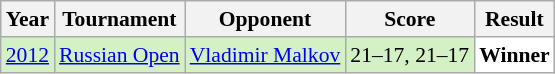<table class="sortable wikitable" style="font-size: 90%;">
<tr>
<th>Year</th>
<th>Tournament</th>
<th>Opponent</th>
<th>Score</th>
<th>Result</th>
</tr>
<tr style="background:#D4F1C5">
<td align="center"><a href='#'>2012</a></td>
<td align="left"><a href='#'>Russian Open</a></td>
<td align="left"> <a href='#'>Vladimir Malkov</a></td>
<td align="left">21–17, 21–17</td>
<td style="text-align:left; background:white"> <strong>Winner</strong></td>
</tr>
</table>
